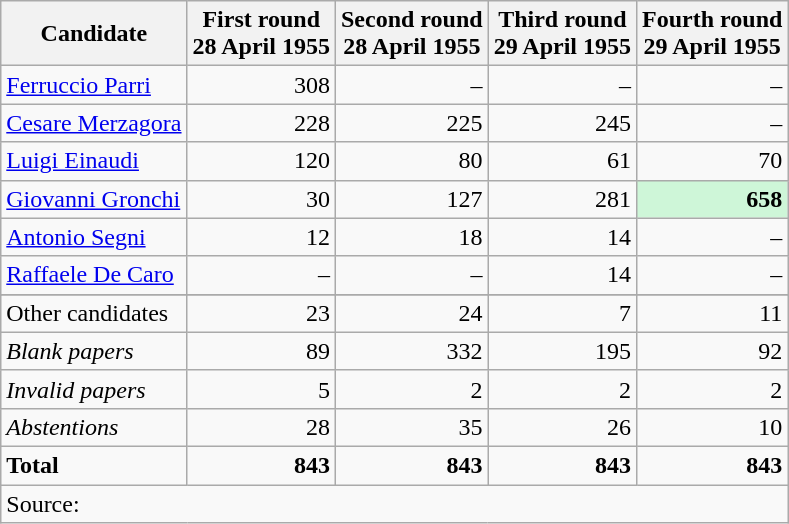<table class="wikitable sortable" style=text-align:right>
<tr>
<th>Candidate</th>
<th>First round<br>28 April 1955</th>
<th>Second round<br>28 April 1955</th>
<th>Third round<br>29 April 1955</th>
<th data-sort-type="number">Fourth round<br>29 April 1955</th>
</tr>
<tr>
<td align=left><a href='#'>Ferruccio Parri</a></td>
<td>308</td>
<td>–</td>
<td>–</td>
<td>–</td>
</tr>
<tr>
<td align=left><a href='#'>Cesare Merzagora</a></td>
<td>228</td>
<td>225</td>
<td>245</td>
<td>–</td>
</tr>
<tr>
<td align=left><a href='#'>Luigi Einaudi</a></td>
<td>120</td>
<td>80</td>
<td>61</td>
<td>70</td>
</tr>
<tr>
<td align=left><a href='#'>Giovanni Gronchi</a></td>
<td>30</td>
<td>127</td>
<td>281</td>
<td bgcolor=#CEF6D8><strong>658</strong></td>
</tr>
<tr>
<td align=left><a href='#'>Antonio Segni</a></td>
<td>12</td>
<td>18</td>
<td>14</td>
<td>–</td>
</tr>
<tr>
<td align=left><a href='#'>Raffaele De Caro</a></td>
<td>–</td>
<td>–</td>
<td>14</td>
<td>–</td>
</tr>
<tr>
</tr>
<tr class="sortbottom">
<td align=left>Other candidates</td>
<td>23</td>
<td>24</td>
<td>7</td>
<td>11</td>
</tr>
<tr class="sortbottom">
<td align=left><em>Blank papers</em></td>
<td>89</td>
<td>332</td>
<td>195</td>
<td>92</td>
</tr>
<tr class="sortbottom">
<td align=left><em>Invalid papers</em></td>
<td>5</td>
<td>2</td>
<td>2</td>
<td>2</td>
</tr>
<tr class="sortbottom">
<td align=left><em>Abstentions</em></td>
<td>28</td>
<td>35</td>
<td>26</td>
<td>10</td>
</tr>
<tr class="sortbottom">
<td align=left><strong>Total</strong></td>
<td><strong>843</strong></td>
<td><strong>843</strong></td>
<td><strong>843</strong></td>
<td><strong>843</strong></td>
</tr>
<tr class="sortbottom">
<td align=left colspan=7>Source: </td>
</tr>
</table>
